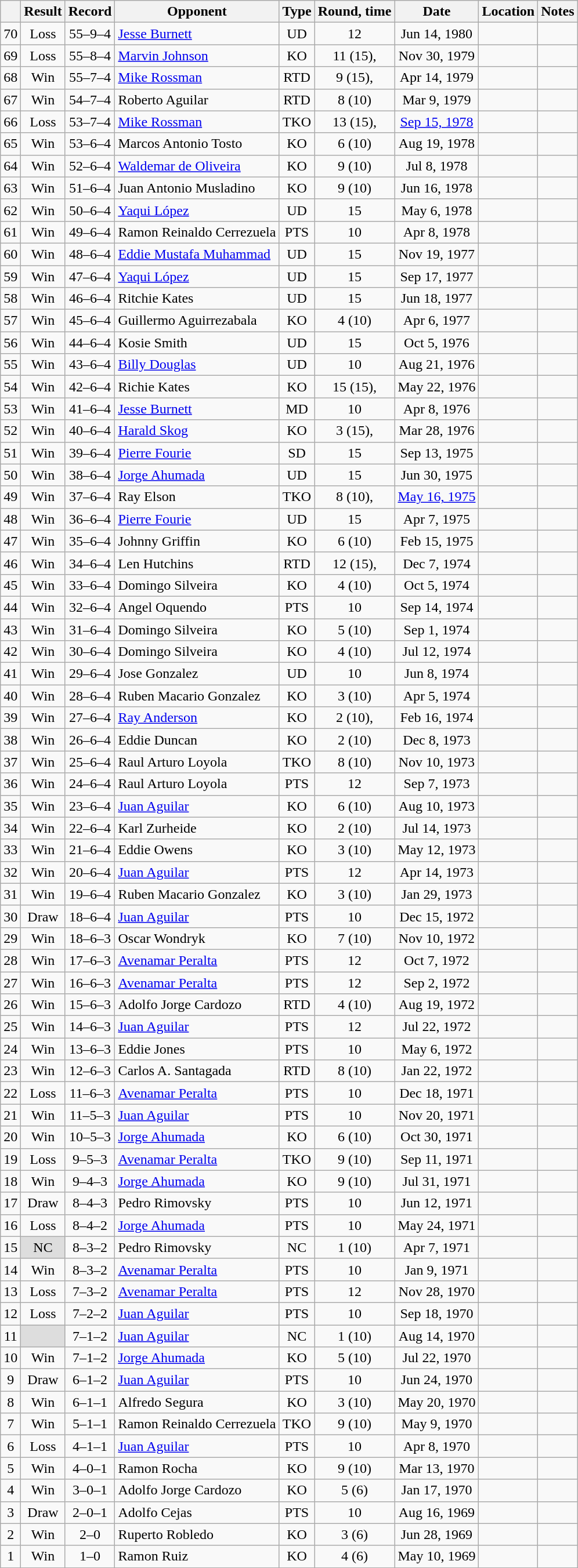<table class="wikitable" style="text-align:center">
<tr>
<th></th>
<th>Result</th>
<th>Record</th>
<th>Opponent</th>
<th>Type</th>
<th>Round, time</th>
<th>Date</th>
<th>Location</th>
<th>Notes</th>
</tr>
<tr>
<td>70</td>
<td>Loss</td>
<td>55–9–4 </td>
<td align=left><a href='#'>Jesse Burnett</a></td>
<td>UD</td>
<td>12</td>
<td>Jun 14, 1980</td>
<td style="text-align:left;"></td>
<td></td>
</tr>
<tr>
<td>69</td>
<td>Loss</td>
<td>55–8–4 </td>
<td align=left><a href='#'>Marvin Johnson</a></td>
<td>KO</td>
<td>11 (15), </td>
<td>Nov 30, 1979</td>
<td style="text-align:left;"></td>
<td style="text-align:left;"></td>
</tr>
<tr>
<td>68</td>
<td>Win</td>
<td>55–7–4 </td>
<td align=left><a href='#'>Mike Rossman</a></td>
<td>RTD</td>
<td>9 (15), </td>
<td>Apr 14, 1979</td>
<td style="text-align:left;"></td>
<td style="text-align:left;"></td>
</tr>
<tr>
<td>67</td>
<td>Win</td>
<td>54–7–4 </td>
<td align=left>Roberto Aguilar</td>
<td>RTD</td>
<td>8 (10)</td>
<td>Mar 9, 1979</td>
<td style="text-align:left;"></td>
<td></td>
</tr>
<tr>
<td>66</td>
<td>Loss</td>
<td>53–7–4 </td>
<td align=left><a href='#'>Mike Rossman</a></td>
<td>TKO</td>
<td>13 (15), </td>
<td><a href='#'>Sep 15, 1978</a></td>
<td style="text-align:left;"></td>
<td style="text-align:left;"></td>
</tr>
<tr>
<td>65</td>
<td>Win</td>
<td>53–6–4 </td>
<td align=left>Marcos Antonio Tosto</td>
<td>KO</td>
<td>6 (10)</td>
<td>Aug 19, 1978</td>
<td style="text-align:left;"></td>
<td></td>
</tr>
<tr>
<td>64</td>
<td>Win</td>
<td>52–6–4 </td>
<td align=left><a href='#'>Waldemar de Oliveira</a></td>
<td>KO</td>
<td>9 (10)</td>
<td>Jul 8, 1978</td>
<td style="text-align:left;"></td>
<td></td>
</tr>
<tr>
<td>63</td>
<td>Win</td>
<td>51–6–4 </td>
<td align=left>Juan Antonio Musladino</td>
<td>KO</td>
<td>9 (10)</td>
<td>Jun 16, 1978</td>
<td style="text-align:left;"></td>
<td></td>
</tr>
<tr>
<td>62</td>
<td>Win</td>
<td>50–6–4 </td>
<td align=left><a href='#'>Yaqui López</a></td>
<td>UD</td>
<td>15</td>
<td>May 6, 1978</td>
<td style="text-align:left;"></td>
<td style="text-align:left;"></td>
</tr>
<tr>
<td>61</td>
<td>Win</td>
<td>49–6–4 </td>
<td align=left>Ramon Reinaldo Cerrezuela</td>
<td>PTS</td>
<td>10</td>
<td>Apr 8, 1978</td>
<td style="text-align:left;"></td>
<td></td>
</tr>
<tr>
<td>60</td>
<td>Win</td>
<td>48–6–4 </td>
<td align=left><a href='#'>Eddie Mustafa Muhammad</a></td>
<td>UD</td>
<td>15</td>
<td>Nov 19, 1977</td>
<td style="text-align:left;"></td>
<td style="text-align:left;"></td>
</tr>
<tr>
<td>59</td>
<td>Win</td>
<td>47–6–4 </td>
<td align=left><a href='#'>Yaqui López</a></td>
<td>UD</td>
<td>15</td>
<td>Sep 17, 1977</td>
<td style="text-align:left;"></td>
<td style="text-align:left;"></td>
</tr>
<tr>
<td>58</td>
<td>Win</td>
<td>46–6–4 </td>
<td align=left>Ritchie Kates</td>
<td>UD</td>
<td>15</td>
<td>Jun 18, 1977</td>
<td style="text-align:left;"></td>
<td style="text-align:left;"></td>
</tr>
<tr>
<td>57</td>
<td>Win</td>
<td>45–6–4 </td>
<td align=left>Guillermo Aguirrezabala</td>
<td>KO</td>
<td>4 (10)</td>
<td>Apr 6, 1977</td>
<td style="text-align:left;"></td>
<td></td>
</tr>
<tr>
<td>56</td>
<td>Win</td>
<td>44–6–4 </td>
<td align=left>Kosie Smith</td>
<td>UD</td>
<td>15</td>
<td>Oct 5, 1976</td>
<td style="text-align:left;"></td>
<td style="text-align:left;"></td>
</tr>
<tr>
<td>55</td>
<td>Win</td>
<td>43–6–4 </td>
<td align=left><a href='#'>Billy Douglas</a></td>
<td>UD</td>
<td>10</td>
<td>Aug 21, 1976</td>
<td style="text-align:left;"></td>
<td></td>
</tr>
<tr>
<td>54</td>
<td>Win</td>
<td>42–6–4 </td>
<td align=left>Richie Kates</td>
<td>KO</td>
<td>15 (15), </td>
<td>May 22, 1976</td>
<td style="text-align:left;"></td>
<td style="text-align:left;"></td>
</tr>
<tr>
<td>53</td>
<td>Win</td>
<td>41–6–4 </td>
<td align=left><a href='#'>Jesse Burnett</a></td>
<td>MD</td>
<td>10</td>
<td>Apr 8, 1976</td>
<td style="text-align:left;"></td>
<td></td>
</tr>
<tr>
<td>52</td>
<td>Win</td>
<td>40–6–4 </td>
<td align=left><a href='#'>Harald Skog</a></td>
<td>KO</td>
<td>3 (15), </td>
<td>Mar 28, 1976</td>
<td style="text-align:left;"></td>
<td style="text-align:left;"></td>
</tr>
<tr>
<td>51</td>
<td>Win</td>
<td>39–6–4 </td>
<td align=left><a href='#'>Pierre Fourie</a></td>
<td>SD</td>
<td>15</td>
<td>Sep 13, 1975</td>
<td style="text-align:left;"></td>
<td style="text-align:left;"></td>
</tr>
<tr>
<td>50</td>
<td>Win</td>
<td>38–6–4 </td>
<td align=left><a href='#'>Jorge Ahumada</a></td>
<td>UD</td>
<td>15</td>
<td>Jun 30, 1975</td>
<td style="text-align:left;"></td>
<td style="text-align:left;"></td>
</tr>
<tr>
<td>49</td>
<td>Win</td>
<td>37–6–4 </td>
<td align=left>Ray Elson</td>
<td>TKO</td>
<td>8 (10), </td>
<td><a href='#'>May 16, 1975</a></td>
<td style="text-align:left;"></td>
<td></td>
</tr>
<tr>
<td>48</td>
<td>Win</td>
<td>36–6–4 </td>
<td align=left><a href='#'>Pierre Fourie</a></td>
<td>UD</td>
<td>15</td>
<td>Apr 7, 1975</td>
<td style="text-align:left;"></td>
<td style="text-align:left;"></td>
</tr>
<tr>
<td>47</td>
<td>Win</td>
<td>35–6–4 </td>
<td align=left>Johnny Griffin</td>
<td>KO</td>
<td>6 (10)</td>
<td>Feb 15, 1975</td>
<td style="text-align:left;"></td>
<td></td>
</tr>
<tr>
<td>46</td>
<td>Win</td>
<td>34–6–4 </td>
<td align=left>Len Hutchins</td>
<td>RTD</td>
<td>12 (15), </td>
<td>Dec 7, 1974</td>
<td style="text-align:left;"></td>
<td style="text-align:left;"></td>
</tr>
<tr>
<td>45</td>
<td>Win</td>
<td>33–6–4 </td>
<td align=left>Domingo Silveira</td>
<td>KO</td>
<td>4 (10)</td>
<td>Oct 5, 1974</td>
<td style="text-align:left;"></td>
<td></td>
</tr>
<tr>
<td>44</td>
<td>Win</td>
<td>32–6–4 </td>
<td align=left>Angel Oquendo</td>
<td>PTS</td>
<td>10</td>
<td>Sep 14, 1974</td>
<td style="text-align:left;"></td>
<td></td>
</tr>
<tr>
<td>43</td>
<td>Win</td>
<td>31–6–4 </td>
<td align=left>Domingo Silveira</td>
<td>KO</td>
<td>5 (10)</td>
<td>Sep 1, 1974</td>
<td style="text-align:left;"></td>
<td></td>
</tr>
<tr>
<td>42</td>
<td>Win</td>
<td>30–6–4 </td>
<td align=left>Domingo Silveira</td>
<td>KO</td>
<td>4 (10)</td>
<td>Jul 12, 1974</td>
<td style="text-align:left;"></td>
<td></td>
</tr>
<tr>
<td>41</td>
<td>Win</td>
<td>29–6–4 </td>
<td align=left>Jose Gonzalez</td>
<td>UD</td>
<td>10</td>
<td>Jun 8, 1974</td>
<td style="text-align:left;"></td>
<td></td>
</tr>
<tr>
<td>40</td>
<td>Win</td>
<td>28–6–4 </td>
<td align=left>Ruben Macario Gonzalez</td>
<td>KO</td>
<td>3 (10)</td>
<td>Apr 5, 1974</td>
<td style="text-align:left;"></td>
<td></td>
</tr>
<tr>
<td>39</td>
<td>Win</td>
<td>27–6–4 </td>
<td align=left><a href='#'>Ray Anderson</a></td>
<td>KO</td>
<td>2 (10), </td>
<td>Feb 16, 1974</td>
<td style="text-align:left;"></td>
<td></td>
</tr>
<tr>
<td>38</td>
<td>Win</td>
<td>26–6–4 </td>
<td align=left>Eddie Duncan</td>
<td>KO</td>
<td>2 (10)</td>
<td>Dec 8, 1973</td>
<td style="text-align:left;"></td>
<td></td>
</tr>
<tr>
<td>37</td>
<td>Win</td>
<td>25–6–4 </td>
<td align=left>Raul Arturo Loyola</td>
<td>TKO</td>
<td>8 (10)</td>
<td>Nov 10, 1973</td>
<td style="text-align:left;"></td>
<td></td>
</tr>
<tr>
<td>36</td>
<td>Win</td>
<td>24–6–4 </td>
<td align=left>Raul Arturo Loyola</td>
<td>PTS</td>
<td>12</td>
<td>Sep 7, 1973</td>
<td style="text-align:left;"></td>
<td style="text-align:left;"></td>
</tr>
<tr>
<td>35</td>
<td>Win</td>
<td>23–6–4 </td>
<td align=left><a href='#'>Juan Aguilar</a></td>
<td>KO</td>
<td>6 (10)</td>
<td>Aug 10, 1973</td>
<td style="text-align:left;"></td>
<td></td>
</tr>
<tr>
<td>34</td>
<td>Win</td>
<td>22–6–4 </td>
<td align=left>Karl Zurheide</td>
<td>KO</td>
<td>2 (10)</td>
<td>Jul 14, 1973</td>
<td style="text-align:left;"></td>
<td></td>
</tr>
<tr>
<td>33</td>
<td>Win</td>
<td>21–6–4 </td>
<td align=left>Eddie Owens</td>
<td>KO</td>
<td>3 (10)</td>
<td>May 12, 1973</td>
<td style="text-align:left;"></td>
<td></td>
</tr>
<tr>
<td>32</td>
<td>Win</td>
<td>20–6–4 </td>
<td align=left><a href='#'>Juan Aguilar</a></td>
<td>PTS</td>
<td>12</td>
<td>Apr 14, 1973</td>
<td style="text-align:left;"></td>
<td style="text-align:left;"></td>
</tr>
<tr>
<td>31</td>
<td>Win</td>
<td>19–6–4 </td>
<td align=left>Ruben Macario Gonzalez</td>
<td>KO</td>
<td>3 (10)</td>
<td>Jan 29, 1973</td>
<td style="text-align:left;"></td>
<td></td>
</tr>
<tr>
<td>30</td>
<td>Draw</td>
<td>18–6–4 </td>
<td align=left><a href='#'>Juan Aguilar</a></td>
<td>PTS</td>
<td>10</td>
<td>Dec 15, 1972</td>
<td style="text-align:left;"></td>
<td></td>
</tr>
<tr>
<td>29</td>
<td>Win</td>
<td>18–6–3 </td>
<td align=left>Oscar Wondryk</td>
<td>KO</td>
<td>7 (10)</td>
<td>Nov 10, 1972</td>
<td style="text-align:left;"></td>
<td></td>
</tr>
<tr>
<td>28</td>
<td>Win</td>
<td>17–6–3 </td>
<td align=left><a href='#'>Avenamar Peralta</a></td>
<td>PTS</td>
<td>12</td>
<td>Oct 7, 1972</td>
<td style="text-align:left;"></td>
<td style="text-align:left;"></td>
</tr>
<tr>
<td>27</td>
<td>Win</td>
<td>16–6–3 </td>
<td align=left><a href='#'>Avenamar Peralta</a></td>
<td>PTS</td>
<td>12</td>
<td>Sep 2, 1972</td>
<td style="text-align:left;"></td>
<td style="text-align:left;"></td>
</tr>
<tr>
<td>26</td>
<td>Win</td>
<td>15–6–3 </td>
<td align=left>Adolfo Jorge Cardozo</td>
<td>RTD</td>
<td>4 (10)</td>
<td>Aug 19, 1972</td>
<td style="text-align:left;"></td>
<td></td>
</tr>
<tr>
<td>25</td>
<td>Win</td>
<td>14–6–3 </td>
<td align=left><a href='#'>Juan Aguilar</a></td>
<td>PTS</td>
<td>12</td>
<td>Jul 22, 1972</td>
<td style="text-align:left;"></td>
<td style="text-align:left;"></td>
</tr>
<tr>
<td>24</td>
<td>Win</td>
<td>13–6–3 </td>
<td align=left>Eddie Jones</td>
<td>PTS</td>
<td>10</td>
<td>May 6, 1972</td>
<td style="text-align:left;"></td>
<td></td>
</tr>
<tr>
<td>23</td>
<td>Win</td>
<td>12–6–3 </td>
<td align=left>Carlos A. Santagada</td>
<td>RTD</td>
<td>8 (10)</td>
<td>Jan 22, 1972</td>
<td style="text-align:left;"></td>
<td></td>
</tr>
<tr>
<td>22</td>
<td>Loss</td>
<td>11–6–3 </td>
<td align=left><a href='#'>Avenamar Peralta</a></td>
<td>PTS</td>
<td>10</td>
<td>Dec 18, 1971</td>
<td style="text-align:left;"></td>
<td></td>
</tr>
<tr>
<td>21</td>
<td>Win</td>
<td>11–5–3 </td>
<td align=left><a href='#'>Juan Aguilar</a></td>
<td>PTS</td>
<td>10</td>
<td>Nov 20, 1971</td>
<td style="text-align:left;"></td>
<td></td>
</tr>
<tr>
<td>20</td>
<td>Win</td>
<td>10–5–3 </td>
<td align=left><a href='#'>Jorge Ahumada</a></td>
<td>KO</td>
<td>6 (10)</td>
<td>Oct 30, 1971</td>
<td style="text-align:left;"></td>
<td></td>
</tr>
<tr>
<td>19</td>
<td>Loss</td>
<td>9–5–3 </td>
<td align=left><a href='#'>Avenamar Peralta</a></td>
<td>TKO</td>
<td>9 (10)</td>
<td>Sep 11, 1971</td>
<td style="text-align:left;"></td>
<td></td>
</tr>
<tr>
<td>18</td>
<td>Win</td>
<td>9–4–3 </td>
<td align=left><a href='#'>Jorge Ahumada</a></td>
<td>KO</td>
<td>9 (10)</td>
<td>Jul 31, 1971</td>
<td style="text-align:left;"></td>
<td></td>
</tr>
<tr>
<td>17</td>
<td>Draw</td>
<td>8–4–3 </td>
<td align=left>Pedro Rimovsky</td>
<td>PTS</td>
<td>10</td>
<td>Jun 12, 1971</td>
<td style="text-align:left;"></td>
<td></td>
</tr>
<tr>
<td>16</td>
<td>Loss</td>
<td>8–4–2 </td>
<td align=left><a href='#'>Jorge Ahumada</a></td>
<td>PTS</td>
<td>10</td>
<td>May 24, 1971</td>
<td style="text-align:left;"></td>
<td></td>
</tr>
<tr>
<td>15</td>
<td style="background:#DDD">NC</td>
<td>8–3–2 </td>
<td align=left>Pedro Rimovsky</td>
<td>NC</td>
<td>1 (10)</td>
<td>Apr 7, 1971</td>
<td style="text-align:left;"></td>
<td></td>
</tr>
<tr>
<td>14</td>
<td>Win</td>
<td>8–3–2 </td>
<td align=left><a href='#'>Avenamar Peralta</a></td>
<td>PTS</td>
<td>10</td>
<td>Jan 9, 1971</td>
<td style="text-align:left;"></td>
<td></td>
</tr>
<tr>
<td>13</td>
<td>Loss</td>
<td>7–3–2 </td>
<td align=left><a href='#'>Avenamar Peralta</a></td>
<td>PTS</td>
<td>12</td>
<td>Nov 28, 1970</td>
<td style="text-align:left;"></td>
<td style="text-align:left;"></td>
</tr>
<tr>
<td>12</td>
<td>Loss</td>
<td>7–2–2 </td>
<td align=left><a href='#'>Juan Aguilar</a></td>
<td>PTS</td>
<td>10</td>
<td>Sep 18, 1970</td>
<td style="text-align:left;"></td>
<td></td>
</tr>
<tr>
<td>11</td>
<td style="background:#DDD"></td>
<td>7–1–2 </td>
<td align=left><a href='#'>Juan Aguilar</a></td>
<td>NC</td>
<td>1 (10)</td>
<td>Aug 14, 1970</td>
<td style="text-align:left;"></td>
<td></td>
</tr>
<tr>
<td>10</td>
<td>Win</td>
<td>7–1–2</td>
<td align=left><a href='#'>Jorge Ahumada</a></td>
<td>KO</td>
<td>5 (10)</td>
<td>Jul 22, 1970</td>
<td style="text-align:left;"></td>
<td></td>
</tr>
<tr>
<td>9</td>
<td>Draw</td>
<td>6–1–2</td>
<td align=left><a href='#'>Juan Aguilar</a></td>
<td>PTS</td>
<td>10</td>
<td>Jun 24, 1970</td>
<td style="text-align:left;"></td>
<td></td>
</tr>
<tr>
<td>8</td>
<td>Win</td>
<td>6–1–1</td>
<td align=left>Alfredo Segura</td>
<td>KO</td>
<td>3 (10)</td>
<td>May 20, 1970</td>
<td style="text-align:left;"></td>
<td></td>
</tr>
<tr>
<td>7</td>
<td>Win</td>
<td>5–1–1</td>
<td align=left>Ramon Reinaldo Cerrezuela</td>
<td>TKO</td>
<td>9 (10)</td>
<td>May 9, 1970</td>
<td style="text-align:left;"></td>
<td></td>
</tr>
<tr>
<td>6</td>
<td>Loss</td>
<td>4–1–1</td>
<td align=left><a href='#'>Juan Aguilar</a></td>
<td>PTS</td>
<td>10</td>
<td>Apr 8, 1970</td>
<td style="text-align:left;"></td>
<td></td>
</tr>
<tr>
<td>5</td>
<td>Win</td>
<td>4–0–1</td>
<td align=left>Ramon Rocha</td>
<td>KO</td>
<td>9 (10)</td>
<td>Mar 13, 1970</td>
<td style="text-align:left;"></td>
<td></td>
</tr>
<tr>
<td>4</td>
<td>Win</td>
<td>3–0–1</td>
<td align=left>Adolfo Jorge Cardozo</td>
<td>KO</td>
<td>5 (6)</td>
<td>Jan 17, 1970</td>
<td style="text-align:left;"></td>
<td></td>
</tr>
<tr>
<td>3</td>
<td>Draw</td>
<td>2–0–1</td>
<td align=left>Adolfo Cejas</td>
<td>PTS</td>
<td>10</td>
<td>Aug 16, 1969</td>
<td style="text-align:left;"></td>
<td></td>
</tr>
<tr>
<td>2</td>
<td>Win</td>
<td>2–0</td>
<td align=left>Ruperto Robledo</td>
<td>KO</td>
<td>3 (6)</td>
<td>Jun 28, 1969</td>
<td style="text-align:left;"></td>
<td></td>
</tr>
<tr>
<td>1</td>
<td>Win</td>
<td>1–0</td>
<td align=left>Ramon Ruiz</td>
<td>KO</td>
<td>4 (6)</td>
<td>May 10, 1969</td>
<td style="text-align:left;"></td>
<td></td>
</tr>
<tr>
</tr>
</table>
